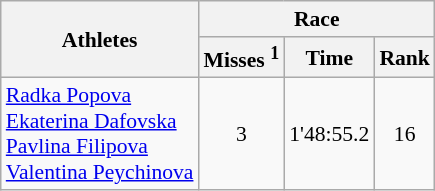<table class="wikitable" border="1" style="font-size:90%">
<tr>
<th rowspan=2>Athletes</th>
<th colspan=3>Race</th>
</tr>
<tr>
<th>Misses <sup>1</sup></th>
<th>Time</th>
<th>Rank</th>
</tr>
<tr>
<td><a href='#'>Radka Popova</a><br><a href='#'>Ekaterina Dafovska</a><br><a href='#'>Pavlina Filipova</a><br><a href='#'>Valentina Peychinova</a></td>
<td align=center>3</td>
<td align=center>1'48:55.2</td>
<td align=center>16</td>
</tr>
</table>
